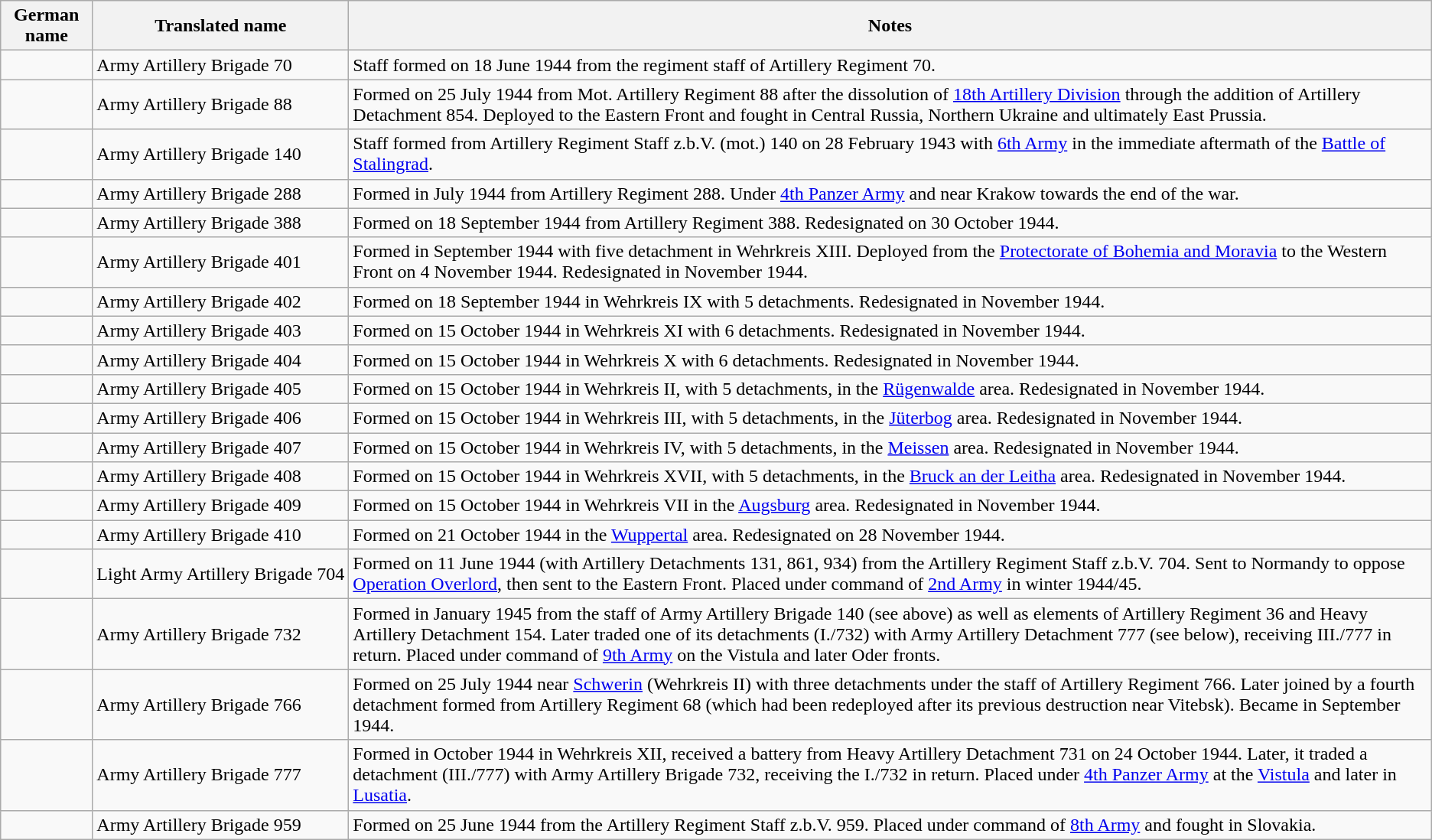<table class="wikitable">
<tr>
<th>German name</th>
<th>Translated name</th>
<th>Notes</th>
</tr>
<tr>
<td></td>
<td>Army Artillery Brigade 70</td>
<td>Staff formed on 18 June 1944 from the regiment staff of Artillery Regiment 70.</td>
</tr>
<tr>
<td></td>
<td>Army Artillery Brigade 88</td>
<td>Formed on 25 July 1944 from Mot. Artillery Regiment 88 after the dissolution of <a href='#'>18th Artillery Division</a> through the addition of Artillery Detachment 854. Deployed to the Eastern Front and fought in Central Russia, Northern Ukraine and ultimately East Prussia.</td>
</tr>
<tr>
<td></td>
<td>Army Artillery Brigade 140</td>
<td>Staff formed from Artillery Regiment Staff z.b.V. (mot.) 140 on 28 February 1943 with <a href='#'>6th Army</a> in the immediate aftermath of the <a href='#'>Battle of Stalingrad</a>.</td>
</tr>
<tr>
<td></td>
<td>Army Artillery Brigade 288</td>
<td>Formed in July 1944 from Artillery Regiment 288. Under <a href='#'>4th Panzer Army</a> and near Krakow towards the end of the war.</td>
</tr>
<tr>
<td></td>
<td>Army Artillery Brigade 388</td>
<td>Formed on 18 September 1944 from Artillery Regiment 388. Redesignated  on 30 October 1944.</td>
</tr>
<tr>
<td></td>
<td>Army Artillery Brigade 401</td>
<td>Formed in September 1944 with five detachment in Wehrkreis XIII. Deployed from the <a href='#'>Protectorate of Bohemia and Moravia</a> to the Western Front on 4 November 1944. Redesignated  in November 1944.</td>
</tr>
<tr>
<td></td>
<td>Army Artillery Brigade 402</td>
<td>Formed on 18 September 1944 in Wehrkreis IX with 5 detachments. Redesignated  in November 1944.</td>
</tr>
<tr>
<td></td>
<td>Army Artillery Brigade 403</td>
<td>Formed on 15 October 1944 in Wehrkreis XI with 6 detachments. Redesignated  in November 1944.</td>
</tr>
<tr>
<td></td>
<td>Army Artillery Brigade 404</td>
<td>Formed on 15 October 1944 in Wehrkreis X with 6 detachments. Redesignated  in November 1944.</td>
</tr>
<tr>
<td></td>
<td>Army Artillery Brigade 405</td>
<td>Formed on 15 October 1944 in Wehrkreis II, with 5 detachments, in the <a href='#'>Rügenwalde</a> area. Redesignated  in November 1944.</td>
</tr>
<tr>
<td></td>
<td>Army Artillery Brigade 406</td>
<td>Formed on 15 October 1944 in Wehrkreis III, with 5 detachments, in the <a href='#'>Jüterbog</a> area. Redesignated  in November 1944.</td>
</tr>
<tr>
<td></td>
<td>Army Artillery Brigade 407</td>
<td>Formed on 15 October 1944 in Wehrkreis IV, with 5 detachments, in the <a href='#'>Meissen</a> area. Redesignated  in November 1944.</td>
</tr>
<tr>
<td></td>
<td>Army Artillery Brigade 408</td>
<td>Formed on 15 October 1944 in Wehrkreis XVII, with 5 detachments, in the <a href='#'>Bruck an der Leitha</a> area. Redesignated  in November 1944.</td>
</tr>
<tr>
<td></td>
<td>Army Artillery Brigade 409</td>
<td>Formed on 15 October 1944 in Wehrkreis VII in the <a href='#'>Augsburg</a> area. Redesignated  in November 1944.</td>
</tr>
<tr>
<td></td>
<td>Army Artillery Brigade 410</td>
<td>Formed on 21 October 1944 in the <a href='#'>Wuppertal</a> area. Redesignated  on 28 November 1944.</td>
</tr>
<tr>
<td style="white-space: nowrap;"></td>
<td style="white-space: nowrap;">Light Army Artillery Brigade 704</td>
<td>Formed on 11 June 1944 (with Artillery Detachments 131, 861, 934) from the Artillery Regiment Staff z.b.V. 704. Sent to Normandy to oppose <a href='#'>Operation Overlord</a>, then sent to the Eastern Front. Placed under command of <a href='#'>2nd Army</a> in winter 1944/45.</td>
</tr>
<tr>
<td></td>
<td>Army Artillery Brigade 732</td>
<td>Formed in January 1945 from the staff of Army Artillery Brigade 140 (see above) as well as elements of Artillery Regiment 36 and Heavy Artillery Detachment 154. Later traded one of its detachments (I./732) with Army Artillery Detachment 777 (see below), receiving III./777 in return. Placed under command of <a href='#'>9th Army</a> on the Vistula and later Oder fronts.</td>
</tr>
<tr>
<td></td>
<td>Army Artillery Brigade 766</td>
<td>Formed on 25 July 1944 near <a href='#'>Schwerin</a> (Wehrkreis II) with three detachments under the staff of Artillery Regiment 766. Later joined by a fourth detachment formed from Artillery Regiment 68 (which had been redeployed after its previous destruction near Vitebsk). Became  in September 1944.</td>
</tr>
<tr>
<td></td>
<td>Army Artillery Brigade 777</td>
<td>Formed in October 1944 in Wehrkreis XII, received a battery from Heavy Artillery Detachment 731 on 24 October 1944. Later, it traded a detachment (III./777) with Army Artillery Brigade 732, receiving the I./732 in return. Placed under <a href='#'>4th Panzer Army</a> at the <a href='#'>Vistula</a> and later in <a href='#'>Lusatia</a>.</td>
</tr>
<tr>
<td></td>
<td>Army Artillery Brigade 959</td>
<td>Formed on 25 June 1944 from the Artillery Regiment Staff z.b.V. 959. Placed under command of <a href='#'>8th Army</a> and fought in Slovakia.</td>
</tr>
</table>
